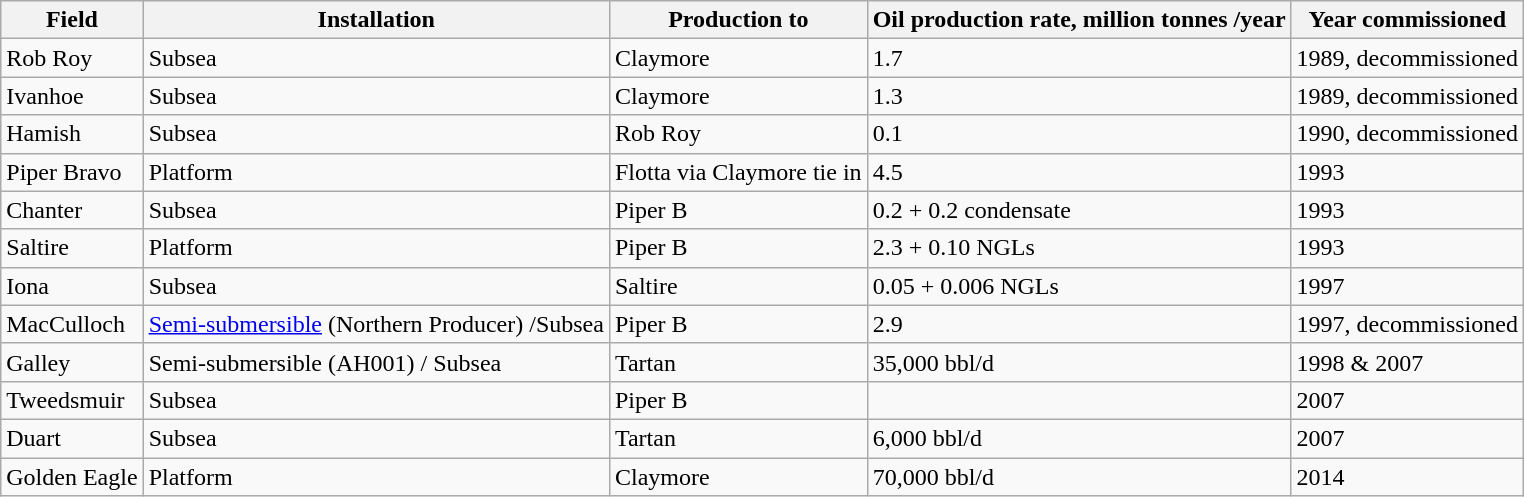<table class="wikitable">
<tr>
<th>Field</th>
<th>Installation</th>
<th>Production to</th>
<th>Oil production rate, million  tonnes /year</th>
<th>Year commissioned</th>
</tr>
<tr>
<td>Rob Roy</td>
<td>Subsea</td>
<td>Claymore</td>
<td>1.7</td>
<td>1989, decommissioned</td>
</tr>
<tr>
<td>Ivanhoe</td>
<td>Subsea</td>
<td>Claymore</td>
<td>1.3</td>
<td>1989, decommissioned</td>
</tr>
<tr>
<td>Hamish</td>
<td>Subsea</td>
<td>Rob Roy</td>
<td>0.1</td>
<td>1990, decommissioned</td>
</tr>
<tr>
<td>Piper Bravo</td>
<td>Platform</td>
<td>Flotta via Claymore tie in</td>
<td>4.5</td>
<td>1993</td>
</tr>
<tr>
<td>Chanter</td>
<td>Subsea</td>
<td>Piper B</td>
<td>0.2 + 0.2 condensate</td>
<td>1993</td>
</tr>
<tr>
<td>Saltire</td>
<td>Platform</td>
<td>Piper B</td>
<td>2.3 + 0.10 NGLs</td>
<td>1993</td>
</tr>
<tr>
<td>Iona</td>
<td>Subsea</td>
<td>Saltire</td>
<td>0.05 + 0.006 NGLs</td>
<td>1997</td>
</tr>
<tr>
<td>MacCulloch</td>
<td><a href='#'>Semi-submersible</a> (Northern Producer) /Subsea</td>
<td>Piper B</td>
<td>2.9</td>
<td>1997, decommissioned</td>
</tr>
<tr>
<td>Galley</td>
<td>Semi-submersible (AH001) / Subsea</td>
<td>Tartan</td>
<td>35,000 bbl/d</td>
<td>1998 & 2007</td>
</tr>
<tr>
<td>Tweedsmuir</td>
<td>Subsea</td>
<td>Piper B</td>
<td></td>
<td>2007</td>
</tr>
<tr>
<td>Duart</td>
<td>Subsea</td>
<td>Tartan</td>
<td>6,000 bbl/d</td>
<td>2007</td>
</tr>
<tr>
<td>Golden Eagle</td>
<td>Platform</td>
<td>Claymore</td>
<td>70,000 bbl/d</td>
<td>2014</td>
</tr>
</table>
